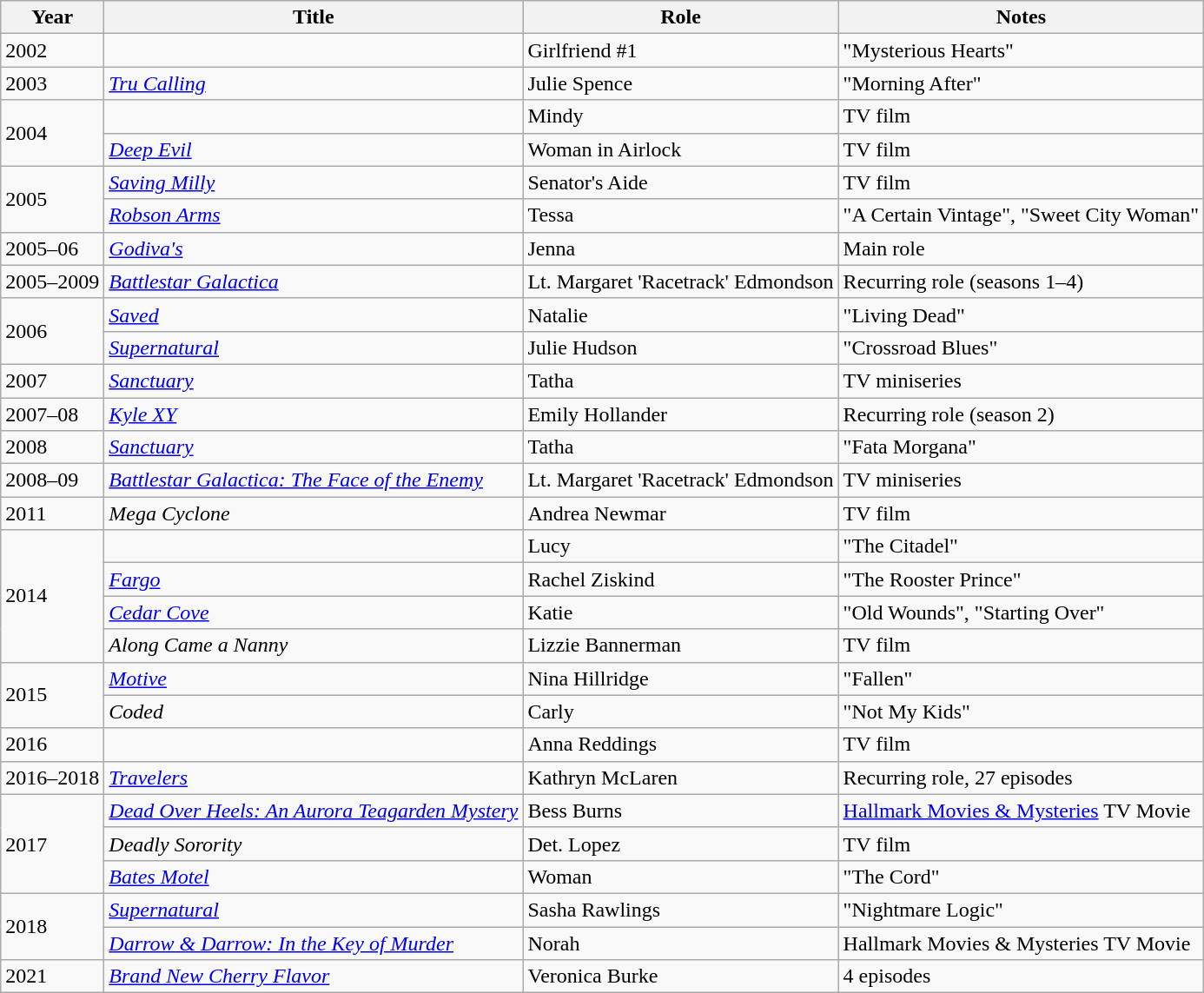<table class="wikitable sortable">
<tr>
<th>Year</th>
<th>Title</th>
<th>Role</th>
<th class="unsortable">Notes</th>
</tr>
<tr>
<td>2002</td>
<td><em></em></td>
<td>Girlfriend #1</td>
<td>"Mysterious Hearts"</td>
</tr>
<tr>
<td>2003</td>
<td><em><a href='#'>Tru Calling</a></em></td>
<td>Julie Spence</td>
<td>"Morning After"</td>
</tr>
<tr>
<td rowspan="2">2004</td>
<td><em></em></td>
<td>Mindy</td>
<td>TV film</td>
</tr>
<tr>
<td><em><a href='#'>Deep Evil</a></em></td>
<td>Woman in Airlock</td>
<td>TV film</td>
</tr>
<tr>
<td rowspan="2">2005</td>
<td><em><a href='#'>Saving Milly</a></em></td>
<td>Senator's Aide</td>
<td>TV film</td>
</tr>
<tr>
<td><em><a href='#'>Robson Arms</a></em></td>
<td>Tessa</td>
<td>"A Certain Vintage", "Sweet City Woman"</td>
</tr>
<tr>
<td>2005–06</td>
<td><em><a href='#'>Godiva's</a></em></td>
<td>Jenna</td>
<td>Main role</td>
</tr>
<tr>
<td>2005–2009</td>
<td><em><a href='#'>Battlestar Galactica</a></em></td>
<td>Lt. Margaret 'Racetrack' Edmondson</td>
<td>Recurring role (seasons 1–4)</td>
</tr>
<tr>
<td rowspan="2">2006</td>
<td><em><a href='#'>Saved</a></em></td>
<td>Natalie</td>
<td>"Living Dead"</td>
</tr>
<tr>
<td><em><a href='#'>Supernatural</a></em></td>
<td>Julie Hudson</td>
<td>"Crossroad Blues"</td>
</tr>
<tr>
<td>2007</td>
<td><em><a href='#'>Sanctuary</a></em></td>
<td>Tatha</td>
<td>TV miniseries</td>
</tr>
<tr>
<td>2007–08</td>
<td><em><a href='#'>Kyle XY</a></em></td>
<td>Emily Hollander</td>
<td>Recurring role (season 2)</td>
</tr>
<tr>
<td>2008</td>
<td><em><a href='#'>Sanctuary</a></em></td>
<td>Tatha</td>
<td>"Fata Morgana"</td>
</tr>
<tr>
<td>2008–09</td>
<td><em><a href='#'>Battlestar Galactica: The Face of the Enemy</a></em></td>
<td>Lt. Margaret 'Racetrack' Edmondson</td>
<td>TV miniseries</td>
</tr>
<tr>
<td>2011</td>
<td><em>Mega Cyclone</em></td>
<td>Andrea Newmar</td>
<td>TV film</td>
</tr>
<tr>
<td rowspan="4">2014</td>
<td><em></em></td>
<td>Lucy</td>
<td>"The Citadel"</td>
</tr>
<tr>
<td><em><a href='#'>Fargo</a></em></td>
<td>Rachel Ziskind</td>
<td>"The Rooster Prince"</td>
</tr>
<tr>
<td><em><a href='#'>Cedar Cove</a></em></td>
<td>Katie</td>
<td>"Old Wounds", "Starting Over"</td>
</tr>
<tr>
<td><em>Along Came a Nanny</em></td>
<td>Lizzie Bannerman</td>
<td>TV film</td>
</tr>
<tr>
<td rowspan="2">2015</td>
<td><em><a href='#'>Motive</a></em></td>
<td>Nina Hillridge</td>
<td>"Fallen"</td>
</tr>
<tr>
<td><em>Coded</em></td>
<td>Carly</td>
<td>"Not My Kids"</td>
</tr>
<tr>
<td>2016</td>
<td><em></em></td>
<td>Anna Reddings</td>
<td>TV film</td>
</tr>
<tr>
<td>2016–2018</td>
<td><em><a href='#'>Travelers</a></em></td>
<td>Kathryn McLaren</td>
<td>Recurring role, 27 episodes</td>
</tr>
<tr>
<td rowspan="3">2017</td>
<td><em><a href='#'>Dead Over Heels: An Aurora Teagarden Mystery</a></em></td>
<td>Bess Burns</td>
<td><a href='#'>Hallmark Movies & Mysteries</a> TV Movie</td>
</tr>
<tr>
<td><em>Deadly Sorority</em></td>
<td>Det. Lopez</td>
<td>TV film</td>
</tr>
<tr>
<td><em><a href='#'>Bates Motel</a></em></td>
<td>Woman</td>
<td>"The Cord"</td>
</tr>
<tr>
<td rowspan="2">2018</td>
<td><em><a href='#'>Supernatural</a></em></td>
<td>Sasha Rawlings</td>
<td>"Nightmare Logic"</td>
</tr>
<tr>
<td><em><a href='#'>Darrow & Darrow: In the Key of Murder</a></em></td>
<td>Norah</td>
<td>Hallmark Movies & Mysteries TV Movie</td>
</tr>
<tr>
<td>2021</td>
<td><em><a href='#'>Brand New Cherry Flavor</a></em></td>
<td>Veronica Burke</td>
<td>4 episodes</td>
</tr>
</table>
